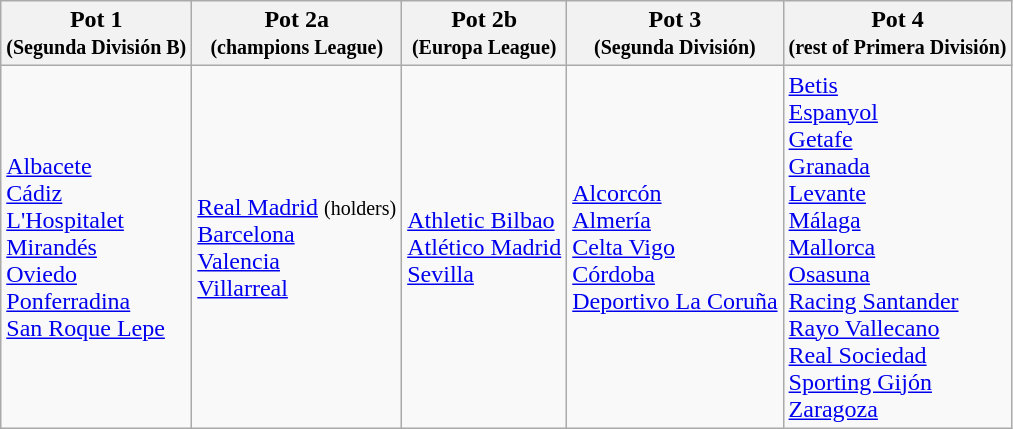<table class="wikitable">
<tr>
<th>Pot 1<br><small>(Segunda División B)</small></th>
<th>Pot 2a<br><small>(champions League)</small></th>
<th>Pot 2b<br><small>(Europa League)</small></th>
<th>Pot 3<br><small>(Segunda División)</small></th>
<th>Pot 4<br><small>(rest of Primera División)</small></th>
</tr>
<tr>
<td><a href='#'>Albacete</a><br><a href='#'>Cádiz</a><br><a href='#'>L'Hospitalet</a><br><a href='#'>Mirandés</a><br><a href='#'>Oviedo</a><br><a href='#'>Ponferradina</a><br><a href='#'>San Roque Lepe</a></td>
<td><a href='#'>Real Madrid</a> <small>(holders)</small><br><a href='#'>Barcelona</a><br><a href='#'>Valencia</a><br><a href='#'>Villarreal</a></td>
<td><a href='#'>Athletic Bilbao</a><br><a href='#'>Atlético Madrid</a><br><a href='#'>Sevilla</a></td>
<td><a href='#'>Alcorcón</a><br><a href='#'>Almería</a><br><a href='#'>Celta Vigo</a><br><a href='#'>Córdoba</a><br><a href='#'>Deportivo La Coruña</a></td>
<td><a href='#'>Betis</a><br><a href='#'>Espanyol</a><br><a href='#'>Getafe</a><br><a href='#'>Granada</a><br><a href='#'>Levante</a><br><a href='#'>Málaga</a><br><a href='#'>Mallorca</a><br><a href='#'>Osasuna</a><br><a href='#'>Racing Santander</a><br><a href='#'>Rayo Vallecano</a><br><a href='#'>Real Sociedad</a><br><a href='#'>Sporting Gijón</a><br><a href='#'>Zaragoza</a></td>
</tr>
</table>
